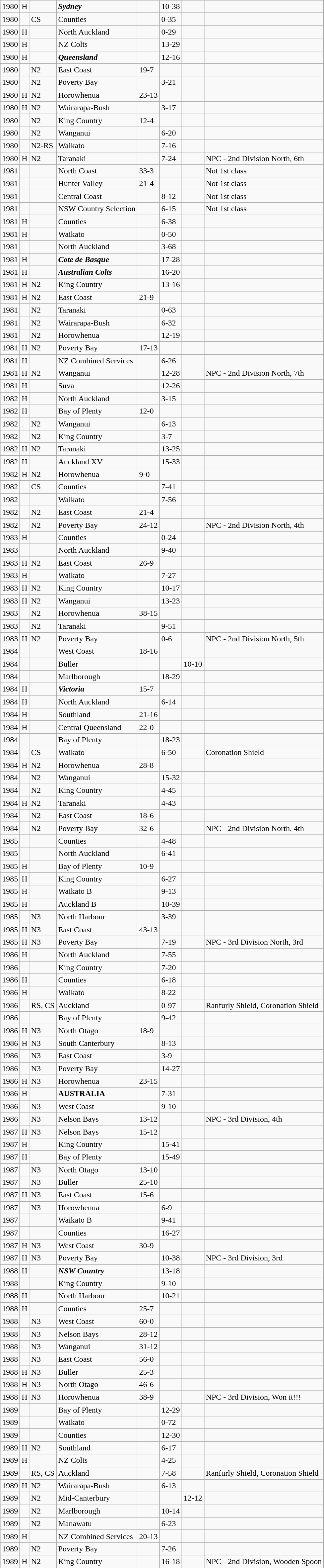<table class="wikitable">
<tr>
<td>1980</td>
<td>H</td>
<td></td>
<td><strong><em>Sydney</em></strong></td>
<td></td>
<td>10-38</td>
<td></td>
<td></td>
</tr>
<tr>
<td>1980</td>
<td></td>
<td>CS</td>
<td>Counties</td>
<td></td>
<td>0-35</td>
<td></td>
<td></td>
</tr>
<tr>
<td>1980</td>
<td>H</td>
<td></td>
<td>North Auckland</td>
<td></td>
<td>0-29</td>
<td></td>
<td></td>
</tr>
<tr>
<td>1980</td>
<td>H</td>
<td></td>
<td>NZ Colts</td>
<td></td>
<td>13-29</td>
<td></td>
<td></td>
</tr>
<tr>
<td>1980</td>
<td>H</td>
<td></td>
<td><strong><em>Queensland</em></strong></td>
<td></td>
<td>12-16</td>
<td></td>
<td></td>
</tr>
<tr>
<td>1980</td>
<td></td>
<td>N2</td>
<td>East Coast</td>
<td>19-7</td>
<td></td>
<td></td>
<td></td>
</tr>
<tr>
<td>1980</td>
<td></td>
<td>N2</td>
<td>Poverty Bay</td>
<td></td>
<td>3-21</td>
<td></td>
<td></td>
</tr>
<tr>
<td>1980</td>
<td>H</td>
<td>N2</td>
<td>Horowhenua</td>
<td>23-13</td>
<td></td>
<td></td>
<td></td>
</tr>
<tr>
<td>1980</td>
<td>H</td>
<td>N2</td>
<td>Wairarapa-Bush</td>
<td></td>
<td>3-17</td>
<td></td>
<td></td>
</tr>
<tr>
<td>1980</td>
<td></td>
<td>N2</td>
<td>King Country</td>
<td>12-4</td>
<td></td>
<td></td>
<td></td>
</tr>
<tr>
<td>1980</td>
<td></td>
<td>N2</td>
<td>Wanganui</td>
<td></td>
<td>6-20</td>
<td></td>
<td></td>
</tr>
<tr>
<td>1980</td>
<td></td>
<td>N2-RS</td>
<td>Waikato</td>
<td></td>
<td>7-16</td>
<td></td>
<td></td>
</tr>
<tr>
<td>1980</td>
<td>H</td>
<td>N2</td>
<td>Taranaki</td>
<td></td>
<td>7-24</td>
<td></td>
<td>NPC - 2nd Division North, 6th</td>
</tr>
<tr>
<td>1981</td>
<td></td>
<td></td>
<td>North Coast</td>
<td>33-3</td>
<td></td>
<td></td>
<td>Not 1st class</td>
</tr>
<tr>
<td>1981</td>
<td></td>
<td></td>
<td>Hunter Valley</td>
<td>21-4</td>
<td></td>
<td></td>
<td>Not 1st class</td>
</tr>
<tr>
<td>1981</td>
<td></td>
<td></td>
<td>Central Coast</td>
<td></td>
<td>8-12</td>
<td></td>
<td>Not 1st class</td>
</tr>
<tr>
<td>1981</td>
<td></td>
<td></td>
<td>NSW Country Selection</td>
<td></td>
<td>6-15</td>
<td></td>
<td>Not 1st class</td>
</tr>
<tr>
<td>1981</td>
<td>H</td>
<td></td>
<td>Counties</td>
<td></td>
<td>6-38</td>
<td></td>
<td></td>
</tr>
<tr>
<td>1981</td>
<td>H</td>
<td></td>
<td>Waikato</td>
<td></td>
<td>0-50</td>
<td></td>
<td></td>
</tr>
<tr>
<td>1981</td>
<td></td>
<td></td>
<td>North Auckland</td>
<td></td>
<td>3-68</td>
<td></td>
<td></td>
</tr>
<tr>
<td>1981</td>
<td>H</td>
<td></td>
<td><strong><em>Cote de Basque</em></strong></td>
<td></td>
<td>17-28</td>
<td></td>
<td></td>
</tr>
<tr>
<td>1981</td>
<td>H</td>
<td></td>
<td><strong><em>Australian Colts</em></strong></td>
<td></td>
<td>16-20</td>
<td></td>
<td></td>
</tr>
<tr>
<td>1981</td>
<td>H</td>
<td>N2</td>
<td>King Country</td>
<td></td>
<td>13-16</td>
<td></td>
<td></td>
</tr>
<tr>
<td>1981</td>
<td>H</td>
<td>N2</td>
<td>East Coast</td>
<td>21-9</td>
<td></td>
<td></td>
<td></td>
</tr>
<tr>
<td>1981</td>
<td></td>
<td>N2</td>
<td>Taranaki</td>
<td></td>
<td>0-63</td>
<td></td>
<td></td>
</tr>
<tr>
<td>1981</td>
<td></td>
<td>N2</td>
<td>Wairarapa-Bush</td>
<td></td>
<td>6-32</td>
<td></td>
<td></td>
</tr>
<tr>
<td>1981</td>
<td></td>
<td>N2</td>
<td>Horowhenua</td>
<td></td>
<td>12-19</td>
<td></td>
<td></td>
</tr>
<tr>
<td>1981</td>
<td>H</td>
<td>N2</td>
<td>Poverty Bay</td>
<td>17-13</td>
<td></td>
<td></td>
<td></td>
</tr>
<tr>
<td>1981</td>
<td>H</td>
<td></td>
<td>NZ Combined Services</td>
<td></td>
<td>6-26</td>
<td></td>
<td></td>
</tr>
<tr>
<td>1981</td>
<td>H</td>
<td>N2</td>
<td>Wanganui</td>
<td></td>
<td>12-28</td>
<td></td>
<td>NPC - 2nd Division North, 7th</td>
</tr>
<tr>
<td>1981</td>
<td>H</td>
<td></td>
<td>Suva</td>
<td></td>
<td>12-26</td>
<td></td>
<td></td>
</tr>
<tr>
<td>1982</td>
<td>H</td>
<td></td>
<td>North Auckland</td>
<td></td>
<td>3-15</td>
<td></td>
<td></td>
</tr>
<tr>
<td>1982</td>
<td>H</td>
<td></td>
<td>Bay of Plenty</td>
<td>12-0</td>
<td></td>
<td></td>
<td></td>
</tr>
<tr>
<td>1982</td>
<td></td>
<td>N2</td>
<td>Wanganui</td>
<td></td>
<td>6-13</td>
<td></td>
<td></td>
</tr>
<tr>
<td>1982</td>
<td></td>
<td>N2</td>
<td>King Country</td>
<td></td>
<td>3-7</td>
<td></td>
<td></td>
</tr>
<tr>
<td>1982</td>
<td>H</td>
<td>N2</td>
<td>Taranaki</td>
<td></td>
<td>13-25</td>
<td></td>
<td></td>
</tr>
<tr>
<td>1982</td>
<td>H</td>
<td></td>
<td>Auckland XV</td>
<td></td>
<td>15-33</td>
<td></td>
<td></td>
</tr>
<tr>
<td>1982</td>
<td>H</td>
<td>N2</td>
<td>Horowhenua</td>
<td>9-0</td>
<td></td>
<td></td>
<td></td>
</tr>
<tr>
<td>1982</td>
<td></td>
<td>CS</td>
<td>Counties</td>
<td></td>
<td>7-41</td>
<td></td>
<td></td>
</tr>
<tr>
<td>1982</td>
<td></td>
<td></td>
<td>Waikato</td>
<td></td>
<td>7-56</td>
<td></td>
<td></td>
</tr>
<tr>
<td>1982</td>
<td></td>
<td>N2</td>
<td>East Coast</td>
<td>21-4</td>
<td></td>
<td></td>
<td></td>
</tr>
<tr>
<td>1982</td>
<td></td>
<td>N2</td>
<td>Poverty Bay</td>
<td>24-12</td>
<td></td>
<td></td>
<td>NPC - 2nd Division North, 4th</td>
</tr>
<tr>
<td>1983</td>
<td>H</td>
<td></td>
<td>Counties</td>
<td></td>
<td>0-24</td>
<td></td>
<td></td>
</tr>
<tr>
<td>1983</td>
<td></td>
<td></td>
<td>North Auckland</td>
<td></td>
<td>9-40</td>
<td></td>
<td></td>
</tr>
<tr>
<td>1983</td>
<td>H</td>
<td>N2</td>
<td>East Coast</td>
<td>26-9</td>
<td></td>
<td></td>
<td></td>
</tr>
<tr>
<td>1983</td>
<td>H</td>
<td></td>
<td>Waikato</td>
<td></td>
<td>7-27</td>
<td></td>
<td></td>
</tr>
<tr>
<td>1983</td>
<td>H</td>
<td>N2</td>
<td>King Country</td>
<td></td>
<td>10-17</td>
<td></td>
<td></td>
</tr>
<tr>
<td>1983</td>
<td>H</td>
<td>N2</td>
<td>Wanganui</td>
<td></td>
<td>13-23</td>
<td></td>
<td></td>
</tr>
<tr>
<td>1983</td>
<td></td>
<td>N2</td>
<td>Horowhenua</td>
<td>38-15</td>
<td></td>
<td></td>
<td></td>
</tr>
<tr>
<td>1983</td>
<td></td>
<td>N2</td>
<td>Taranaki</td>
<td></td>
<td>9-51</td>
<td></td>
<td></td>
</tr>
<tr>
<td>1983</td>
<td>H</td>
<td>N2</td>
<td>Poverty Bay</td>
<td></td>
<td>0-6</td>
<td></td>
<td>NPC - 2nd Division North, 5th</td>
</tr>
<tr>
<td>1984</td>
<td></td>
<td></td>
<td>West Coast</td>
<td>18-16</td>
<td></td>
<td></td>
<td></td>
</tr>
<tr>
<td>1984</td>
<td></td>
<td></td>
<td>Buller</td>
<td></td>
<td></td>
<td>10-10</td>
<td></td>
</tr>
<tr>
<td>1984</td>
<td></td>
<td></td>
<td>Marlborough</td>
<td></td>
<td>18-29</td>
<td></td>
<td></td>
</tr>
<tr>
<td>1984</td>
<td>H</td>
<td></td>
<td><strong><em>Victoria</em></strong></td>
<td>15-7</td>
<td></td>
<td></td>
<td></td>
</tr>
<tr>
<td>1984</td>
<td>H</td>
<td></td>
<td>North Auckland</td>
<td></td>
<td>6-14</td>
<td></td>
<td></td>
</tr>
<tr>
<td>1984</td>
<td>H</td>
<td></td>
<td>Southland</td>
<td>21-16</td>
<td></td>
<td></td>
<td></td>
</tr>
<tr>
<td>1984</td>
<td>H</td>
<td></td>
<td>Central Queensland</td>
<td>22-0</td>
<td></td>
<td></td>
<td></td>
</tr>
<tr>
<td>1984</td>
<td></td>
<td></td>
<td>Bay of Plenty</td>
<td></td>
<td>18-23</td>
<td></td>
<td></td>
</tr>
<tr>
<td>1984</td>
<td></td>
<td>CS</td>
<td>Waikato</td>
<td></td>
<td>6-50</td>
<td></td>
<td>Coronation Shield</td>
</tr>
<tr>
<td>1984</td>
<td>H</td>
<td>N2</td>
<td>Horowhenua</td>
<td>28-8</td>
<td></td>
<td></td>
<td></td>
</tr>
<tr>
<td>1984</td>
<td></td>
<td>N2</td>
<td>Wanganui</td>
<td></td>
<td>15-32</td>
<td></td>
<td></td>
</tr>
<tr>
<td>1984</td>
<td></td>
<td>N2</td>
<td>King Country</td>
<td></td>
<td>4-45</td>
<td></td>
<td></td>
</tr>
<tr>
<td>1984</td>
<td>H</td>
<td>N2</td>
<td>Taranaki</td>
<td></td>
<td>4-43</td>
<td></td>
<td></td>
</tr>
<tr>
<td>1984</td>
<td></td>
<td>N2</td>
<td>East Coast</td>
<td>18-6</td>
<td></td>
<td></td>
<td></td>
</tr>
<tr>
<td>1984</td>
<td></td>
<td>N2</td>
<td>Poverty Bay</td>
<td>32-6</td>
<td></td>
<td></td>
<td>NPC - 2nd Division North, 4th</td>
</tr>
<tr>
<td>1985</td>
<td></td>
<td></td>
<td>Counties</td>
<td></td>
<td>4-48</td>
<td></td>
<td></td>
</tr>
<tr>
<td>1985</td>
<td></td>
<td></td>
<td>North Auckland</td>
<td></td>
<td>6-41</td>
<td></td>
<td></td>
</tr>
<tr>
<td>1985</td>
<td>H</td>
<td></td>
<td>Bay of Plenty</td>
<td>10-9</td>
<td></td>
<td></td>
<td></td>
</tr>
<tr>
<td>1985</td>
<td>H</td>
<td></td>
<td>King Country</td>
<td></td>
<td>6-27</td>
<td></td>
<td></td>
</tr>
<tr>
<td>1985</td>
<td>H</td>
<td></td>
<td>Waikato B</td>
<td></td>
<td>9-13</td>
<td></td>
<td></td>
</tr>
<tr>
<td>1985</td>
<td>H</td>
<td></td>
<td>Auckland B</td>
<td></td>
<td>10-39</td>
<td></td>
<td></td>
</tr>
<tr>
<td>1985</td>
<td></td>
<td>N3</td>
<td>North Harbour</td>
<td></td>
<td>3-39</td>
<td></td>
<td></td>
</tr>
<tr>
<td>1985</td>
<td>H</td>
<td>N3</td>
<td>East Coast</td>
<td>43-13</td>
<td></td>
<td></td>
<td></td>
</tr>
<tr>
<td>1985</td>
<td>H</td>
<td>N3</td>
<td>Poverty Bay</td>
<td></td>
<td>7-19</td>
<td></td>
<td>NPC - 3rd Division North, 3rd</td>
</tr>
<tr>
<td>1986</td>
<td>H</td>
<td></td>
<td>North Auckland</td>
<td></td>
<td>7-55</td>
<td></td>
<td></td>
</tr>
<tr>
<td>1986</td>
<td></td>
<td></td>
<td>King Country</td>
<td></td>
<td>7-20</td>
<td></td>
<td></td>
</tr>
<tr>
<td>1986</td>
<td>H</td>
<td></td>
<td>Counties</td>
<td></td>
<td>6-18</td>
<td></td>
<td></td>
</tr>
<tr>
<td>1986</td>
<td>H</td>
<td></td>
<td>Waikato</td>
<td></td>
<td>8-22</td>
<td></td>
<td></td>
</tr>
<tr>
<td>1986</td>
<td></td>
<td>RS, CS</td>
<td>Auckland</td>
<td></td>
<td>0-97</td>
<td></td>
<td>Ranfurly Shield,  Coronation Shield</td>
</tr>
<tr>
<td>1986</td>
<td></td>
<td></td>
<td>Bay of Plenty</td>
<td></td>
<td>9-42</td>
<td></td>
<td></td>
</tr>
<tr>
<td>1986</td>
<td>H</td>
<td>N3</td>
<td>North Otago</td>
<td>18-9</td>
<td></td>
<td></td>
<td></td>
</tr>
<tr>
<td>1986</td>
<td>H</td>
<td>N3</td>
<td>South Canterbury</td>
<td></td>
<td>8-13</td>
<td></td>
<td></td>
</tr>
<tr>
<td>1986</td>
<td></td>
<td>N3</td>
<td>East Coast</td>
<td></td>
<td>3-9</td>
<td></td>
<td></td>
</tr>
<tr>
<td>1986</td>
<td></td>
<td>N3</td>
<td>Poverty Bay</td>
<td></td>
<td>14-27</td>
<td></td>
<td></td>
</tr>
<tr>
<td>1986</td>
<td>H</td>
<td>N3</td>
<td>Horowhenua</td>
<td>23-15</td>
<td></td>
<td></td>
<td></td>
</tr>
<tr>
<td>1986</td>
<td>H</td>
<td></td>
<td><strong>AUSTRALIA</strong></td>
<td></td>
<td>7-31</td>
<td></td>
<td></td>
</tr>
<tr>
<td>1986</td>
<td></td>
<td>N3</td>
<td>West Coast</td>
<td></td>
<td>9-10</td>
<td></td>
<td></td>
</tr>
<tr>
<td>1986</td>
<td></td>
<td>N3</td>
<td>Nelson Bays</td>
<td>13-12</td>
<td></td>
<td></td>
<td>NPC - 3rd Division,  4th</td>
</tr>
<tr>
<td>1987</td>
<td>H</td>
<td>N3</td>
<td>Nelson Bays</td>
<td>15-12</td>
<td></td>
<td></td>
<td></td>
</tr>
<tr>
<td>1987</td>
<td>H</td>
<td></td>
<td>King Country</td>
<td></td>
<td>15-41</td>
<td></td>
<td></td>
</tr>
<tr>
<td>1987</td>
<td>H</td>
<td></td>
<td>Bay of Plenty</td>
<td></td>
<td>15-49</td>
<td></td>
<td></td>
</tr>
<tr>
<td>1987</td>
<td></td>
<td>N3</td>
<td>North Otago</td>
<td>13-10</td>
<td></td>
<td></td>
<td></td>
</tr>
<tr>
<td>1987</td>
<td></td>
<td>N3</td>
<td>Buller</td>
<td>25-10</td>
<td></td>
<td></td>
<td></td>
</tr>
<tr>
<td>1987</td>
<td>H</td>
<td>N3</td>
<td>East Coast</td>
<td>15-6</td>
<td></td>
<td></td>
<td></td>
</tr>
<tr>
<td>1987</td>
<td></td>
<td>N3</td>
<td>Horowhenua</td>
<td></td>
<td>6-9</td>
<td></td>
<td></td>
</tr>
<tr>
<td>1987</td>
<td></td>
<td></td>
<td>Waikato B</td>
<td></td>
<td>9-41</td>
<td></td>
<td></td>
</tr>
<tr>
<td>1987</td>
<td></td>
<td></td>
<td>Counties</td>
<td></td>
<td>16-27</td>
<td></td>
<td></td>
</tr>
<tr>
<td>1987</td>
<td>H</td>
<td>N3</td>
<td>West Coast</td>
<td>30-9</td>
<td></td>
<td></td>
<td></td>
</tr>
<tr>
<td>1987</td>
<td>H</td>
<td>N3</td>
<td>Poverty Bay</td>
<td></td>
<td>10-38</td>
<td></td>
<td>NPC - 3rd Division,  3rd</td>
</tr>
<tr>
<td>1988</td>
<td>H</td>
<td></td>
<td><strong><em>NSW Country</em></strong></td>
<td></td>
<td>13-18</td>
<td></td>
<td></td>
</tr>
<tr>
<td>1988</td>
<td></td>
<td></td>
<td>King Country</td>
<td></td>
<td>9-10</td>
<td></td>
<td></td>
</tr>
<tr>
<td>1988</td>
<td>H</td>
<td></td>
<td>North Harbour</td>
<td></td>
<td>10-21</td>
<td></td>
<td></td>
</tr>
<tr>
<td>1988</td>
<td>H</td>
<td></td>
<td>Counties</td>
<td>25-7</td>
<td></td>
<td></td>
<td></td>
</tr>
<tr>
<td>1988</td>
<td></td>
<td>N3</td>
<td>West Coast</td>
<td>60-0</td>
<td></td>
<td></td>
<td></td>
</tr>
<tr>
<td>1988</td>
<td></td>
<td>N3</td>
<td>Nelson Bays</td>
<td>28-12</td>
<td></td>
<td></td>
<td></td>
</tr>
<tr>
<td>1988</td>
<td></td>
<td>N3</td>
<td>Wanganui</td>
<td>31-12</td>
<td></td>
<td></td>
<td></td>
</tr>
<tr>
<td>1988</td>
<td></td>
<td>N3</td>
<td>East Coast</td>
<td>56-0</td>
<td></td>
<td></td>
<td></td>
</tr>
<tr>
<td>1988</td>
<td>H</td>
<td>N3</td>
<td>Buller</td>
<td>25-3</td>
<td></td>
<td></td>
<td></td>
</tr>
<tr>
<td>1988</td>
<td>H</td>
<td>N3</td>
<td>North Otago</td>
<td>46-6</td>
<td></td>
<td></td>
<td></td>
</tr>
<tr>
<td>1988</td>
<td>H</td>
<td>N3</td>
<td>Horowhenua</td>
<td>38-9</td>
<td></td>
<td></td>
<td>NPC - 3rd Division,  Won it!!!</td>
</tr>
<tr>
<td>1989</td>
<td></td>
<td></td>
<td>Bay of Plenty</td>
<td></td>
<td>12-29</td>
<td></td>
<td></td>
</tr>
<tr>
<td>1989</td>
<td></td>
<td></td>
<td>Waikato</td>
<td></td>
<td>0-72</td>
<td></td>
<td></td>
</tr>
<tr>
<td>1989</td>
<td></td>
<td></td>
<td>Counties</td>
<td></td>
<td>12-30</td>
<td></td>
<td></td>
</tr>
<tr>
<td>1989</td>
<td>H</td>
<td>N2</td>
<td>Southland</td>
<td></td>
<td>6-17</td>
<td></td>
<td></td>
</tr>
<tr>
<td>1989</td>
<td>H</td>
<td></td>
<td>NZ Colts</td>
<td></td>
<td>4-25</td>
<td></td>
<td></td>
</tr>
<tr>
<td>1989</td>
<td></td>
<td>RS, CS</td>
<td>Auckland</td>
<td></td>
<td>7-58</td>
<td></td>
<td>Ranfurly Shield,  Coronation Shield</td>
</tr>
<tr>
<td>1989</td>
<td>H</td>
<td>N2</td>
<td>Wairarapa-Bush</td>
<td></td>
<td>6-13</td>
<td></td>
<td></td>
</tr>
<tr>
<td>1989</td>
<td></td>
<td>N2</td>
<td>Mid-Canterbury</td>
<td></td>
<td></td>
<td>12-12</td>
<td></td>
</tr>
<tr>
<td>1989</td>
<td></td>
<td>N2</td>
<td>Marlborough</td>
<td></td>
<td>10-14</td>
<td></td>
<td></td>
</tr>
<tr>
<td>1989</td>
<td></td>
<td>N2</td>
<td>Manawatu</td>
<td></td>
<td>6-23</td>
<td></td>
<td></td>
</tr>
<tr>
<td>1989</td>
<td>H</td>
<td></td>
<td>NZ Combined Services</td>
<td>20-13</td>
<td></td>
<td></td>
<td></td>
</tr>
<tr>
<td>1989</td>
<td></td>
<td>N2</td>
<td>Poverty Bay</td>
<td></td>
<td>7-26</td>
<td></td>
<td></td>
</tr>
<tr>
<td>1989</td>
<td>H</td>
<td>N2</td>
<td>King Country</td>
<td></td>
<td>16-18</td>
<td></td>
<td>NPC - 2nd Division,  Wooden Spoon</td>
</tr>
</table>
